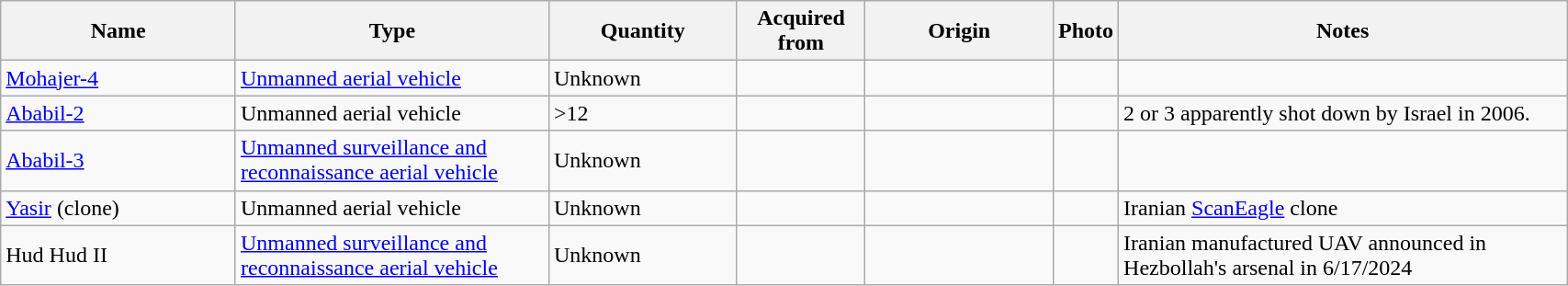<table style="width:90%;" class="wikitable">
<tr>
<th style="width:15%;">Name</th>
<th style="width:20%;">Type</th>
<th style="width:12%;">Quantity</th>
<th>Acquired from</th>
<th style="width:12%;">Origin</th>
<th>Photo</th>
<th>Notes</th>
</tr>
<tr>
<td><a href='#'>Mohajer-4</a></td>
<td><a href='#'>Unmanned aerial vehicle</a></td>
<td>Unknown</td>
<td></td>
<td></td>
<td></td>
<td></td>
</tr>
<tr>
<td><a href='#'>Ababil-2</a></td>
<td>Unmanned aerial vehicle</td>
<td>>12</td>
<td></td>
<td></td>
<td></td>
<td>2 or 3 apparently shot down by Israel in 2006.</td>
</tr>
<tr>
<td><a href='#'>Ababil-3</a></td>
<td><a href='#'>Unmanned surveillance and reconnaissance aerial vehicle</a></td>
<td>Unknown</td>
<td></td>
<td></td>
<td></td>
<td></td>
</tr>
<tr>
<td><a href='#'>Yasir</a> (clone)</td>
<td>Unmanned aerial vehicle</td>
<td>Unknown</td>
<td></td>
<td></td>
<td></td>
<td>Iranian <a href='#'>ScanEagle</a> clone</td>
</tr>
<tr>
<td>Hud Hud II</td>
<td><a href='#'>Unmanned surveillance and reconnaissance aerial vehicle</a></td>
<td>Unknown</td>
<td></td>
<td></td>
<td></td>
<td>Iranian manufactured UAV announced in Hezbollah's arsenal in 6/17/2024</td>
</tr>
</table>
